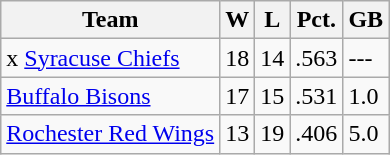<table class="wikitable sortable">
<tr>
<th>Team</th>
<th>W</th>
<th>L</th>
<th>Pct.</th>
<th>GB</th>
</tr>
<tr>
<td>x <a href='#'>Syracuse Chiefs</a></td>
<td>18</td>
<td>14</td>
<td>.563</td>
<td>---</td>
</tr>
<tr>
<td><a href='#'>Buffalo Bisons</a></td>
<td>17</td>
<td>15</td>
<td>.531</td>
<td>1.0</td>
</tr>
<tr>
<td><a href='#'>Rochester Red Wings</a></td>
<td>13</td>
<td>19</td>
<td>.406</td>
<td>5.0</td>
</tr>
</table>
